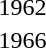<table>
<tr>
<td>1962</td>
<td></td>
<td></td>
<td></td>
</tr>
<tr>
<td>1966</td>
<td></td>
<td></td>
<td></td>
</tr>
</table>
